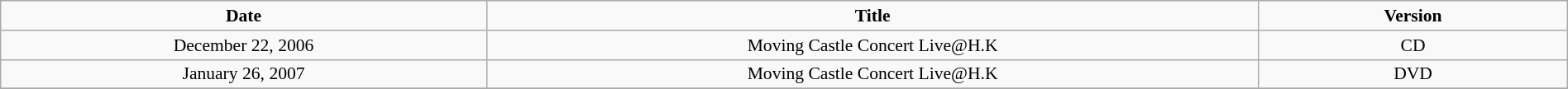<table class="wikitable" width=100% style="font-size:90%">
<tr>
<td align="center" style="width:5%"><strong>Date</strong></td>
<td align="center" style="width:8%"><strong>Title</strong></td>
<td align="center" style="width:3%"><strong>Version</strong></td>
</tr>
<tr>
<td align="center">December 22, 2006</td>
<td align="center">Moving Castle Concert Live@H.K</td>
<td align="center">CD</td>
</tr>
<tr>
<td align="center">January 26, 2007</td>
<td align="center">Moving Castle Concert Live@H.K</td>
<td align="center">DVD</td>
</tr>
<tr>
</tr>
</table>
